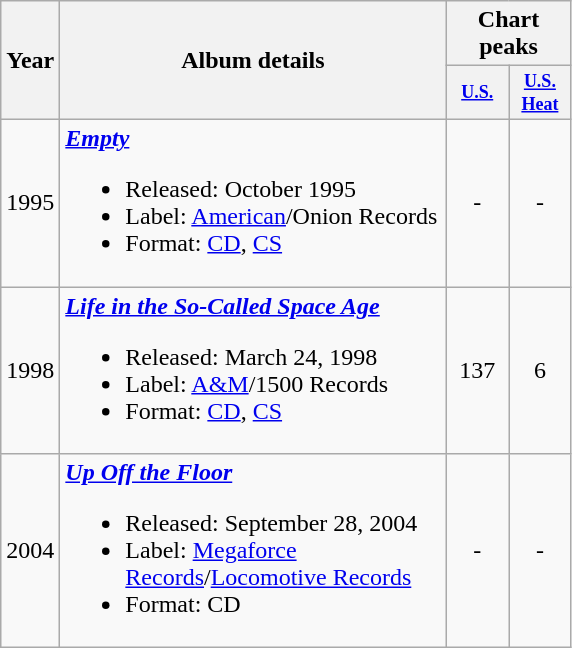<table class="wikitable">
<tr>
<th rowspan="2">Year</th>
<th rowspan="2" width="250">Album details</th>
<th colspan="3">Chart peaks</th>
</tr>
<tr>
<th style="width:3em;font-size:75%"><a href='#'>U.S.</a><br></th>
<th style="width:3em;font-size:75%"><a href='#'>U.S. Heat</a><br></th>
</tr>
<tr>
<td>1995</td>
<td><strong><em><a href='#'>Empty</a></em></strong><br><ul><li>Released: October 1995</li><li>Label: <a href='#'>American</a>/Onion Records</li><li>Format: <a href='#'>CD</a>, <a href='#'>CS</a></li></ul></td>
<td align="center">-</td>
<td align="center">-</td>
</tr>
<tr>
<td>1998</td>
<td><strong><em><a href='#'>Life in the So-Called Space Age</a></em></strong><br><ul><li>Released: March 24, 1998</li><li>Label: <a href='#'>A&M</a>/1500 Records</li><li>Format: <a href='#'>CD</a>, <a href='#'>CS</a></li></ul></td>
<td align="center">137</td>
<td align="center">6</td>
</tr>
<tr>
<td>2004</td>
<td><strong><em><a href='#'>Up Off the Floor</a></em></strong><br><ul><li>Released: September 28, 2004</li><li>Label: <a href='#'>Megaforce Records</a>/<a href='#'>Locomotive Records</a></li><li>Format: CD</li></ul></td>
<td align="center">-</td>
<td align="center">-</td>
</tr>
</table>
